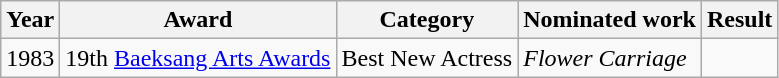<table class="wikitable sortable">
<tr>
<th>Year</th>
<th>Award</th>
<th>Category</th>
<th>Nominated work</th>
<th>Result</th>
</tr>
<tr>
<td>1983</td>
<td>19th <a href='#'>Baeksang Arts Awards</a></td>
<td>Best New Actress</td>
<td><em>Flower Carriage</em></td>
<td></td>
</tr>
</table>
